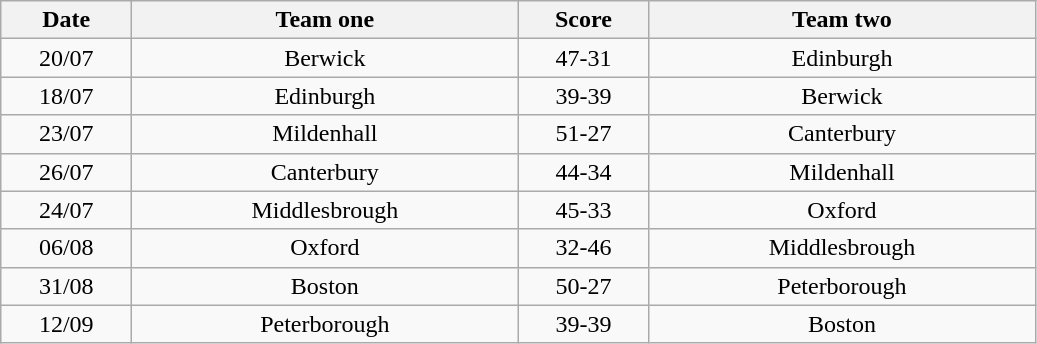<table class="wikitable" style="text-align: center">
<tr>
<th width=80>Date</th>
<th width=250>Team one</th>
<th width=80>Score</th>
<th width=250>Team two</th>
</tr>
<tr>
<td>20/07</td>
<td>Berwick</td>
<td>47-31</td>
<td>Edinburgh</td>
</tr>
<tr>
<td>18/07</td>
<td>Edinburgh</td>
<td>39-39</td>
<td>Berwick</td>
</tr>
<tr>
<td>23/07</td>
<td>Mildenhall</td>
<td>51-27</td>
<td>Canterbury</td>
</tr>
<tr>
<td>26/07</td>
<td>Canterbury</td>
<td>44-34</td>
<td>Mildenhall</td>
</tr>
<tr>
<td>24/07</td>
<td>Middlesbrough</td>
<td>45-33</td>
<td>Oxford</td>
</tr>
<tr>
<td>06/08</td>
<td>Oxford</td>
<td>32-46</td>
<td>Middlesbrough</td>
</tr>
<tr>
<td>31/08</td>
<td>Boston</td>
<td>50-27</td>
<td>Peterborough</td>
</tr>
<tr>
<td>12/09</td>
<td>Peterborough</td>
<td>39-39</td>
<td>Boston</td>
</tr>
</table>
